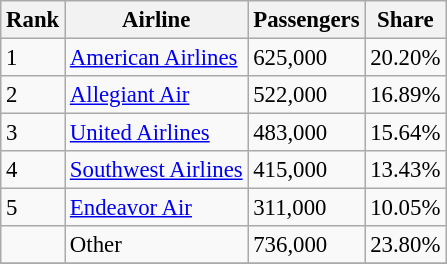<table class="wikitable sortable" style="font-size: 95%">
<tr>
<th>Rank</th>
<th>Airline</th>
<th>Passengers</th>
<th>Share</th>
</tr>
<tr>
<td>1</td>
<td><a href='#'>American Airlines</a></td>
<td>625,000</td>
<td>20.20%</td>
</tr>
<tr>
<td>2</td>
<td><a href='#'>Allegiant Air</a></td>
<td>522,000</td>
<td>16.89%</td>
</tr>
<tr>
<td>3</td>
<td><a href='#'>United Airlines</a></td>
<td>483,000</td>
<td>15.64%</td>
</tr>
<tr>
<td>4</td>
<td><a href='#'>Southwest Airlines</a></td>
<td>415,000</td>
<td>13.43%</td>
</tr>
<tr>
<td>5</td>
<td><a href='#'>Endeavor Air</a></td>
<td>311,000</td>
<td>10.05%</td>
</tr>
<tr>
<td></td>
<td>Other</td>
<td>736,000</td>
<td>23.80%</td>
</tr>
<tr>
</tr>
</table>
